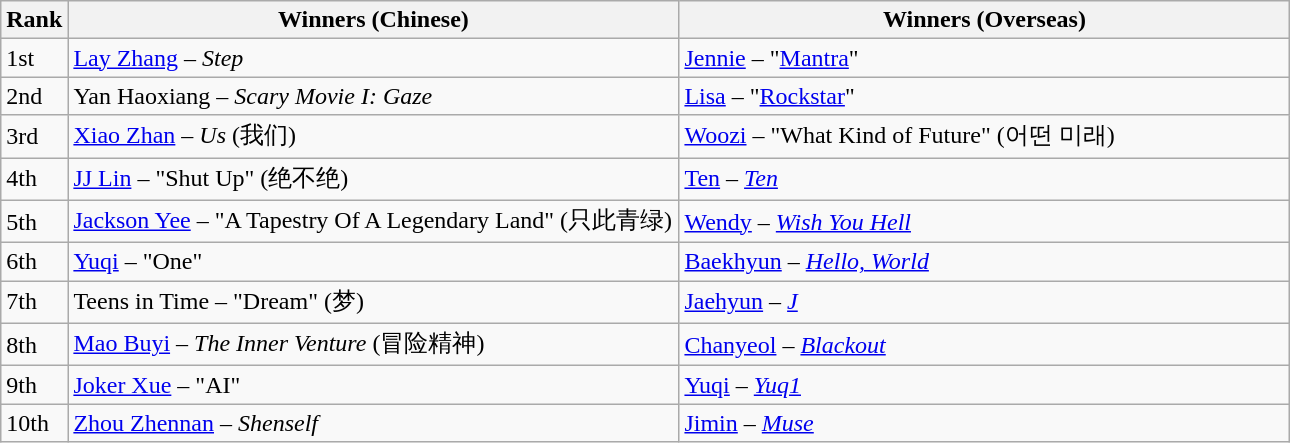<table class="wikitable">
<tr>
<th>Rank</th>
<th style="width:25em;">Winners (Chinese)</th>
<th style="width:25em;">Winners (Overseas)</th>
</tr>
<tr>
<td>1st</td>
<td><a href='#'>Lay Zhang</a> – <em>Step</em></td>
<td><a href='#'>Jennie</a> – "<a href='#'>Mantra</a>"</td>
</tr>
<tr>
<td>2nd</td>
<td>Yan Haoxiang – <em>Scary Movie I: Gaze</em></td>
<td><a href='#'>Lisa</a> – "<a href='#'>Rockstar</a>"</td>
</tr>
<tr>
<td>3rd</td>
<td><a href='#'>Xiao Zhan</a> – <em>Us</em> (我们)</td>
<td><a href='#'>Woozi</a> – "What Kind of Future" (어떤 미래)</td>
</tr>
<tr>
<td>4th</td>
<td><a href='#'>JJ Lin</a> – "Shut Up" (绝不绝)</td>
<td><a href='#'>Ten</a> – <em><a href='#'>Ten</a></em></td>
</tr>
<tr>
<td>5th</td>
<td><a href='#'>Jackson Yee</a> – "A Tapestry Of A Legendary Land" (只此青绿)</td>
<td><a href='#'>Wendy</a> – <em><a href='#'>Wish You Hell</a></em></td>
</tr>
<tr>
<td>6th</td>
<td><a href='#'>Yuqi</a> – "One"</td>
<td><a href='#'>Baekhyun</a> – <em><a href='#'>Hello, World</a></em></td>
</tr>
<tr>
<td>7th</td>
<td>Teens in Time – "Dream" (梦)</td>
<td><a href='#'>Jaehyun</a> – <em><a href='#'>J</a></em></td>
</tr>
<tr>
<td>8th</td>
<td><a href='#'>Mao Buyi</a> – <em>The Inner Venture</em> (冒险精神)</td>
<td><a href='#'>Chanyeol</a> – <em><a href='#'>Blackout</a></em></td>
</tr>
<tr>
<td>9th</td>
<td><a href='#'>Joker Xue</a> – "AI"</td>
<td><a href='#'>Yuqi</a> – <em><a href='#'>Yuq1</a></em></td>
</tr>
<tr>
<td>10th</td>
<td><a href='#'>Zhou Zhennan</a> – <em>Shenself</em></td>
<td><a href='#'>Jimin</a> – <em><a href='#'>Muse</a></em></td>
</tr>
</table>
